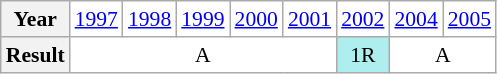<table class="wikitable" style="text-align:center; font-size:90%; background:white">
<tr>
<th>Year</th>
<td><a href='#'>1997</a></td>
<td><a href='#'>1998</a></td>
<td><a href='#'>1999</a></td>
<td><a href='#'>2000</a></td>
<td><a href='#'>2001</a></td>
<td><a href='#'>2002</a></td>
<td><a href='#'>2004</a></td>
<td><a href='#'>2005</a></td>
</tr>
<tr>
<th>Result</th>
<td colspan="5">A</td>
<td bgcolor="afeeee">1R</td>
<td colspan="2">A</td>
</tr>
</table>
